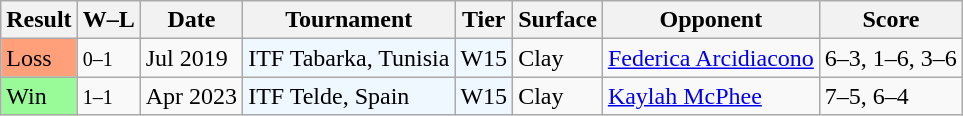<table class="sortable wikitable">
<tr>
<th>Result</th>
<th class="unsortable">W–L</th>
<th>Date</th>
<th>Tournament</th>
<th>Tier</th>
<th>Surface</th>
<th>Opponent</th>
<th class="unsortable">Score</th>
</tr>
<tr>
<td bgcolor="FFA07A">Loss</td>
<td><small>0–1</small></td>
<td>Jul 2019</td>
<td bgcolor="#f0f8ff">ITF Tabarka, Tunisia</td>
<td bgcolor="#f0f8ff">W15</td>
<td>Clay</td>
<td> <a href='#'>Federica Arcidiacono</a></td>
<td>6–3, 1–6, 3–6</td>
</tr>
<tr>
<td bgcolor=98FB98>Win</td>
<td><small>1–1</small></td>
<td>Apr 2023</td>
<td bgcolor="#f0f8ff">ITF Telde, Spain</td>
<td bgcolor="#f0f8ff">W15</td>
<td>Clay</td>
<td> <a href='#'>Kaylah McPhee</a></td>
<td>7–5, 6–4</td>
</tr>
</table>
